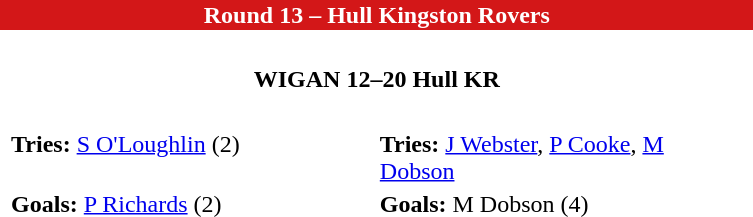<table class="toccolours collapsible collapsed" border="0" align="right" width="40%" style="margin:1em;">
<tr>
<th colspan=2 style="background:#D31718; color:#FFFFFF;">Round 13 – Hull Kingston Rovers</th>
</tr>
<tr>
<td><br><table border=0 width=100%>
<tr>
<th colspan=2>WIGAN 12–20 Hull KR</th>
</tr>
<tr>
<td><br><table border="0" width="100%">
<tr>
<td width="50%" style="vertical-align:top;"><strong>Tries:</strong> <a href='#'>S O'Loughlin</a> (2)</td>
<td width="50%" style="vertical-align:top;"><strong>Tries:</strong> <a href='#'>J Webster</a>, <a href='#'>P Cooke</a>, <a href='#'>M Dobson</a></td>
</tr>
<tr>
<td width="50%" style="vertical-align:top;"><strong>Goals:</strong> <a href='#'>P Richards</a> (2)</td>
<td width="50%" style="vertical-align:top;"><strong>Goals:</strong> M Dobson (4)</td>
</tr>
</table>
</td>
</tr>
</table>
</td>
</tr>
</table>
